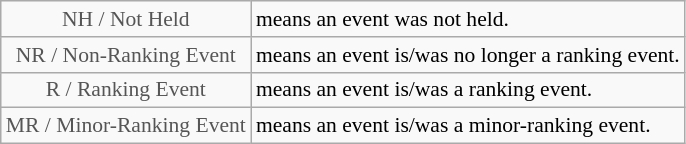<table class="wikitable" style="font-size:90%">
<tr>
<td style="text-align:center; color:#555555;" colspan="4">NH / Not Held</td>
<td>means an event was not held.</td>
</tr>
<tr>
<td style="text-align:center; color:#555555;" colspan="4">NR / Non-Ranking Event</td>
<td>means an event is/was no longer a ranking event.</td>
</tr>
<tr>
<td style="text-align:center; color:#555555;" colspan="4">R / Ranking Event</td>
<td>means an event is/was a ranking event.</td>
</tr>
<tr>
<td style="text-align:center; color:#555555;" colspan="4">MR / Minor-Ranking Event</td>
<td>means an event is/was a minor-ranking event.</td>
</tr>
</table>
